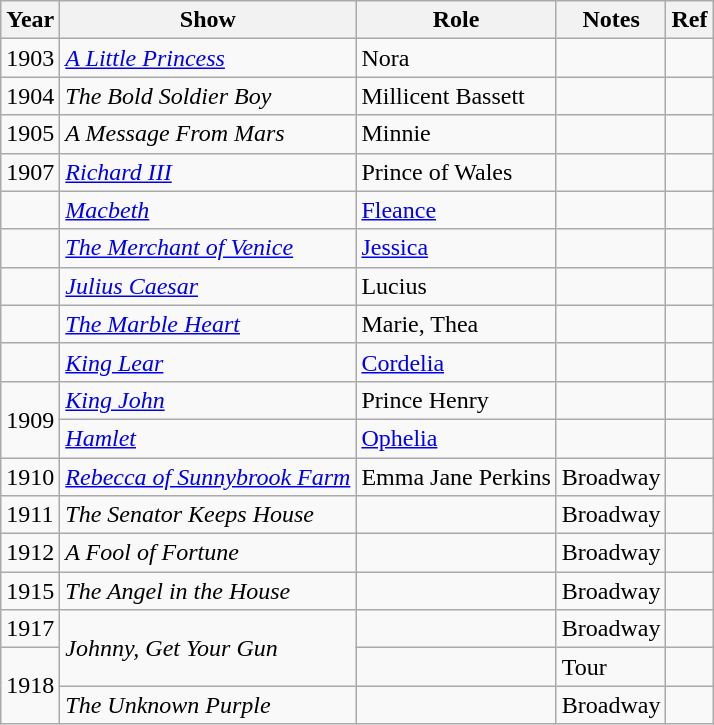<table class="wikitable">
<tr>
<th>Year</th>
<th>Show</th>
<th>Role</th>
<th>Notes</th>
<th>Ref</th>
</tr>
<tr>
<td>1903</td>
<td><em><a href='#'>A Little Princess</a></em></td>
<td>Nora</td>
<td></td>
<td></td>
</tr>
<tr>
<td>1904</td>
<td><em>The Bold Soldier Boy</em></td>
<td>Millicent Bassett</td>
<td></td>
<td></td>
</tr>
<tr>
<td>1905</td>
<td><em>A Message From Mars</em></td>
<td>Minnie</td>
<td></td>
<td></td>
</tr>
<tr>
<td>1907</td>
<td><em><a href='#'>Richard III</a></em></td>
<td>Prince of Wales</td>
<td></td>
<td></td>
</tr>
<tr>
<td></td>
<td><em><a href='#'>Macbeth</a></em></td>
<td><a href='#'>Fleance</a></td>
<td></td>
<td></td>
</tr>
<tr>
<td></td>
<td><em><a href='#'>The Merchant of Venice</a></em></td>
<td><a href='#'>Jessica</a></td>
<td></td>
<td></td>
</tr>
<tr>
<td></td>
<td><em><a href='#'>Julius Caesar</a></em></td>
<td>Lucius</td>
<td></td>
<td></td>
</tr>
<tr>
<td></td>
<td><em><a href='#'>The Marble Heart</a></em></td>
<td>Marie, Thea</td>
<td></td>
<td></td>
</tr>
<tr>
<td></td>
<td><em><a href='#'>King Lear</a></em></td>
<td><a href='#'>Cordelia</a></td>
<td></td>
<td></td>
</tr>
<tr>
<td rowspan="2">1909</td>
<td><a href='#'><em>King John</em></a></td>
<td>Prince Henry</td>
<td></td>
<td></td>
</tr>
<tr>
<td><em><a href='#'>Hamlet</a></em></td>
<td><a href='#'>Ophelia</a></td>
<td></td>
<td></td>
</tr>
<tr>
<td>1910</td>
<td><em><a href='#'>Rebecca of Sunnybrook Farm</a></em></td>
<td>Emma Jane Perkins</td>
<td>Broadway</td>
<td></td>
</tr>
<tr>
<td>1911</td>
<td><em>The Senator Keeps House</em></td>
<td></td>
<td>Broadway</td>
<td></td>
</tr>
<tr>
<td>1912</td>
<td><em>A Fool of Fortune</em></td>
<td></td>
<td>Broadway</td>
<td></td>
</tr>
<tr>
<td>1915</td>
<td><em>The Angel in the House</em></td>
<td></td>
<td>Broadway</td>
<td></td>
</tr>
<tr>
<td>1917</td>
<td rowspan="2"><em>Johnny, Get Your Gun</em></td>
<td></td>
<td>Broadway</td>
<td></td>
</tr>
<tr>
<td rowspan="2">1918</td>
<td></td>
<td>Tour</td>
<td></td>
</tr>
<tr>
<td><em>The Unknown Purple</em></td>
<td></td>
<td>Broadway</td>
<td></td>
</tr>
</table>
